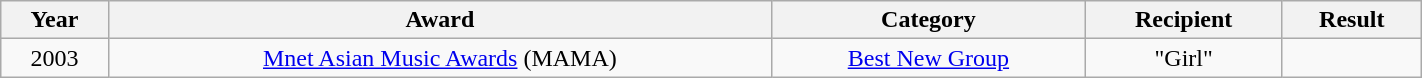<table | width="75%" class="wikitable sortable" style="text-align:center;">
<tr>
<th>Year</th>
<th>Award</th>
<th>Category</th>
<th>Recipient</th>
<th>Result</th>
</tr>
<tr>
<td>2003</td>
<td><a href='#'>Mnet Asian Music Awards</a> (MAMA)</td>
<td><a href='#'>Best New Group</a></td>
<td>"Girl"</td>
<td></td>
</tr>
</table>
